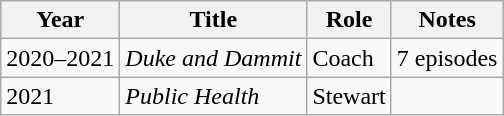<table class="wikitable">
<tr>
<th>Year</th>
<th>Title</th>
<th>Role</th>
<th>Notes</th>
</tr>
<tr>
<td>2020–2021</td>
<td><em>Duke and Dammit</em></td>
<td>Coach</td>
<td>7 episodes</td>
</tr>
<tr>
<td>2021</td>
<td><em>Public Health</em></td>
<td>Stewart</td>
<td></td>
</tr>
</table>
